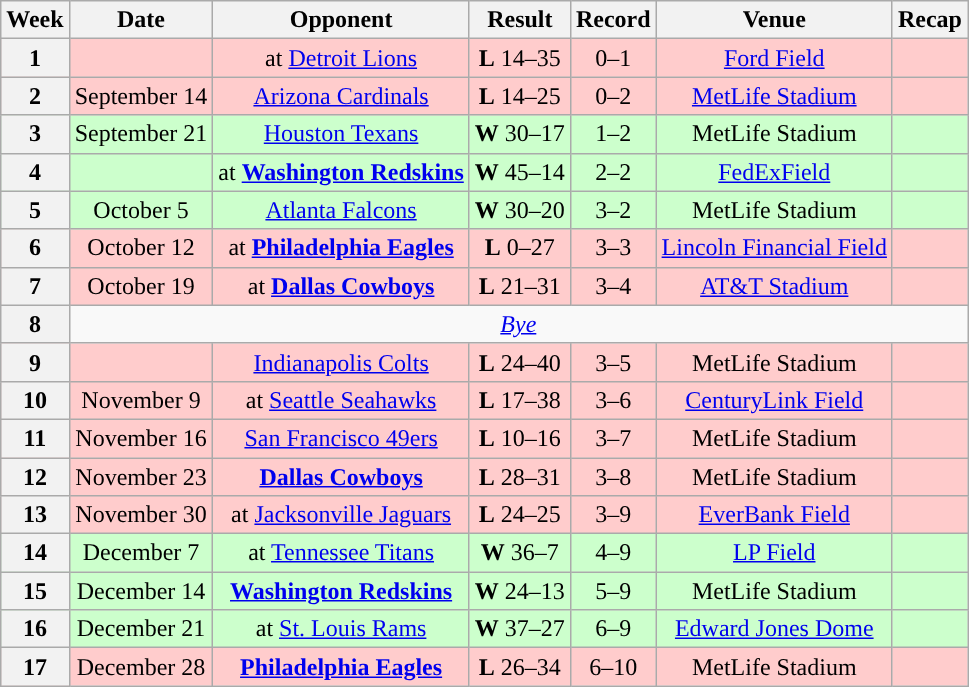<table class="wikitable" style="text-align:center">
<tr>
<th>Week</th>
<th>Date</th>
<th>Opponent</th>
<th>Result</th>
<th>Record</th>
<th>Venue</th>
<th>Recap</th>
</tr>
<tr style="background:#fcc">
<th>1</th>
<td></td>
<td>at <a href='#'>Detroit Lions</a></td>
<td><strong>L</strong> 14–35</td>
<td>0–1</td>
<td><a href='#'>Ford Field</a></td>
<td></td>
</tr>
<tr style="background:#fcc">
<th>2</th>
<td>September 14</td>
<td><a href='#'>Arizona Cardinals</a></td>
<td><strong>L</strong> 14–25</td>
<td>0–2</td>
<td><a href='#'>MetLife Stadium</a></td>
<td></td>
</tr>
<tr style="background:#cfc">
<th>3</th>
<td>September 21</td>
<td><a href='#'>Houston Texans</a></td>
<td><strong>W</strong> 30–17</td>
<td>1–2</td>
<td>MetLife Stadium</td>
<td></td>
</tr>
<tr style="background:#cfc">
<th>4</th>
<td></td>
<td>at <strong><a href='#'>Washington Redskins</a></strong></td>
<td><strong>W</strong> 45–14</td>
<td>2–2</td>
<td><a href='#'>FedExField</a></td>
<td></td>
</tr>
<tr style="background:#cfc">
<th>5</th>
<td>October 5</td>
<td><a href='#'>Atlanta Falcons</a></td>
<td><strong>W</strong> 30–20</td>
<td>3–2</td>
<td>MetLife Stadium</td>
<td></td>
</tr>
<tr style="background:#fcc">
<th>6</th>
<td>October 12</td>
<td>at <strong><a href='#'>Philadelphia Eagles</a></strong></td>
<td><strong>L</strong> 0–27</td>
<td>3–3</td>
<td><a href='#'>Lincoln Financial Field</a></td>
<td></td>
</tr>
<tr style="background:#fcc">
<th>7</th>
<td>October 19</td>
<td>at <strong><a href='#'>Dallas Cowboys</a></strong></td>
<td><strong>L</strong> 21–31</td>
<td>3–4</td>
<td><a href='#'>AT&T Stadium</a></td>
<td></td>
</tr>
<tr>
<th>8</th>
<td colspan="6"><em><a href='#'>Bye</a></em></td>
</tr>
<tr style="background:#fcc">
<th>9</th>
<td></td>
<td><a href='#'>Indianapolis Colts</a></td>
<td><strong>L</strong> 24–40</td>
<td>3–5</td>
<td>MetLife Stadium</td>
<td></td>
</tr>
<tr style="background:#fcc">
<th>10</th>
<td>November 9</td>
<td>at <a href='#'>Seattle Seahawks</a></td>
<td><strong>L</strong> 17–38</td>
<td>3–6</td>
<td><a href='#'>CenturyLink Field</a></td>
<td></td>
</tr>
<tr style="background:#fcc">
<th>11</th>
<td>November 16</td>
<td><a href='#'>San Francisco 49ers</a></td>
<td><strong>L</strong> 10–16</td>
<td>3–7</td>
<td>MetLife Stadium</td>
<td></td>
</tr>
<tr style="background:#fcc">
<th>12</th>
<td>November 23</td>
<td><strong><a href='#'>Dallas Cowboys</a></strong></td>
<td><strong>L</strong> 28–31</td>
<td>3–8</td>
<td>MetLife Stadium</td>
<td></td>
</tr>
<tr style="background:#fcc">
<th>13</th>
<td>November 30</td>
<td>at <a href='#'>Jacksonville Jaguars</a></td>
<td><strong>L</strong> 24–25</td>
<td>3–9</td>
<td><a href='#'>EverBank Field</a></td>
<td></td>
</tr>
<tr style="background:#cfc">
<th>14</th>
<td>December 7</td>
<td>at <a href='#'>Tennessee Titans</a></td>
<td><strong>W</strong> 36–7</td>
<td>4–9</td>
<td><a href='#'>LP Field</a></td>
<td></td>
</tr>
<tr style="background:#cfc">
<th>15</th>
<td>December 14</td>
<td><strong><a href='#'>Washington Redskins</a></strong></td>
<td><strong>W</strong> 24–13</td>
<td>5–9</td>
<td>MetLife Stadium</td>
<td></td>
</tr>
<tr style="background:#cfc">
<th>16</th>
<td>December 21</td>
<td>at <a href='#'>St. Louis Rams</a></td>
<td><strong>W</strong> 37–27</td>
<td>6–9</td>
<td><a href='#'>Edward Jones Dome</a></td>
<td></td>
</tr>
<tr style="background:#fcc">
<th>17</th>
<td>December 28</td>
<td><strong><a href='#'>Philadelphia Eagles</a></strong></td>
<td><strong>L</strong> 26–34</td>
<td>6–10</td>
<td>MetLife Stadium</td>
<td></td>
</tr>
</table>
